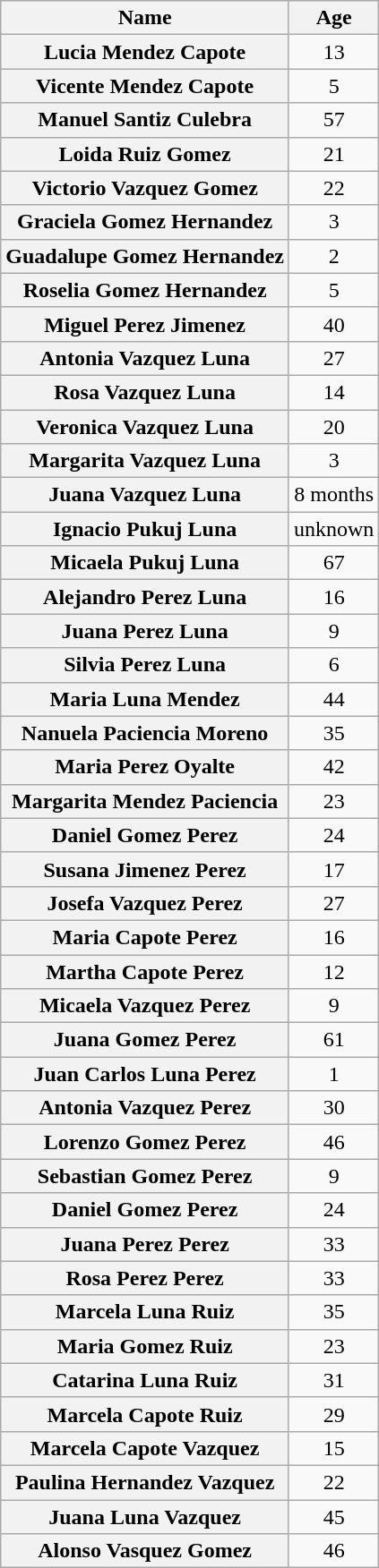<table class="wikitable" style="text-align:center;">
<tr>
<th scope="col">Name</th>
<th scope="col">Age</th>
</tr>
<tr>
<th scope="row">Lucia Mendez Capote</th>
<td>13</td>
</tr>
<tr>
<th scope="row">Vicente Mendez Capote</th>
<td>5</td>
</tr>
<tr>
<th scope="row">Manuel Santiz Culebra</th>
<td>57</td>
</tr>
<tr>
<th scope="row">Loida Ruiz Gomez</th>
<td>21</td>
</tr>
<tr>
<th scope="row">Victorio Vazquez Gomez</th>
<td>22</td>
</tr>
<tr>
<th scope="row">Graciela Gomez Hernandez</th>
<td>3</td>
</tr>
<tr>
<th scope="row">Guadalupe Gomez Hernandez</th>
<td>2</td>
</tr>
<tr>
<th scope="row">Roselia Gomez Hernandez</th>
<td>5</td>
</tr>
<tr>
<th scope="row">Miguel Perez Jimenez</th>
<td>40</td>
</tr>
<tr>
<th scope="row">Antonia Vazquez Luna</th>
<td>27</td>
</tr>
<tr>
<th scope="row">Rosa Vazquez Luna</th>
<td>14</td>
</tr>
<tr>
<th scope="row">Veronica Vazquez Luna</th>
<td>20</td>
</tr>
<tr>
<th scope="row">Margarita Vazquez Luna</th>
<td>3</td>
</tr>
<tr>
<th scope="row">Juana Vazquez Luna</th>
<td>8 months</td>
</tr>
<tr>
<th scope="row">Ignacio Pukuj Luna</th>
<td>unknown</td>
</tr>
<tr>
<th scope="row">Micaela Pukuj Luna</th>
<td>67</td>
</tr>
<tr>
<th scope="row">Alejandro Perez Luna</th>
<td>16</td>
</tr>
<tr>
<th scope="row">Juana Perez Luna</th>
<td>9</td>
</tr>
<tr>
<th scope="row">Silvia Perez Luna</th>
<td>6</td>
</tr>
<tr>
<th scope="row">Maria Luna Mendez</th>
<td>44</td>
</tr>
<tr>
<th scope="row">Nanuela Paciencia Moreno</th>
<td>35</td>
</tr>
<tr>
<th scope="row">Maria Perez Oyalte</th>
<td>42</td>
</tr>
<tr>
<th scope="row">Margarita Mendez Paciencia</th>
<td>23</td>
</tr>
<tr>
<th scope="row">Daniel Gomez Perez</th>
<td>24</td>
</tr>
<tr>
<th scope="row">Susana Jimenez Perez</th>
<td>17</td>
</tr>
<tr>
<th scope="row">Josefa Vazquez Perez</th>
<td>27</td>
</tr>
<tr>
<th scope="row">Maria Capote Perez</th>
<td>16</td>
</tr>
<tr>
<th scope="row">Martha Capote Perez</th>
<td>12</td>
</tr>
<tr>
<th scope="row">Micaela Vazquez Perez</th>
<td>9</td>
</tr>
<tr>
<th scope="row">Juana Gomez Perez</th>
<td>61</td>
</tr>
<tr>
<th scope="row">Juan Carlos Luna Perez</th>
<td>1</td>
</tr>
<tr>
<th scope="row">Antonia Vazquez Perez</th>
<td>30</td>
</tr>
<tr>
<th scope="row">Lorenzo Gomez Perez</th>
<td>46</td>
</tr>
<tr>
<th scope="row">Sebastian Gomez Perez</th>
<td>9</td>
</tr>
<tr>
<th scope="row">Daniel Gomez Perez</th>
<td>24</td>
</tr>
<tr>
<th scope="row">Juana Perez Perez</th>
<td>33</td>
</tr>
<tr>
<th scope="row">Rosa Perez Perez</th>
<td>33</td>
</tr>
<tr>
<th scope="row">Marcela Luna Ruiz</th>
<td>35</td>
</tr>
<tr>
<th scope="row">Maria Gomez Ruiz</th>
<td>23</td>
</tr>
<tr>
<th scope="row">Catarina Luna Ruiz</th>
<td>31</td>
</tr>
<tr>
<th scope="row">Marcela Capote Ruiz</th>
<td>29</td>
</tr>
<tr>
<th scope="row">Marcela Capote Vazquez</th>
<td>15</td>
</tr>
<tr>
<th scope="row">Paulina Hernandez Vazquez</th>
<td>22</td>
</tr>
<tr>
<th scope="row">Juana Luna Vazquez</th>
<td>45</td>
</tr>
<tr>
<th scope="row">Alonso Vasquez Gomez</th>
<td>46</td>
</tr>
</table>
